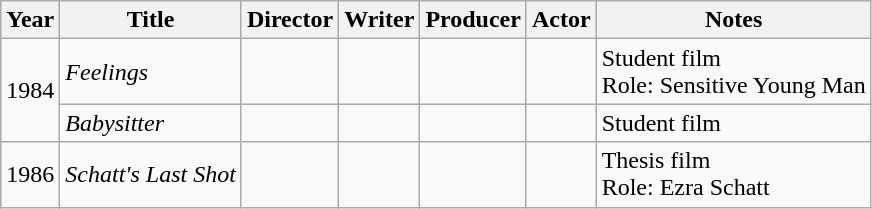<table class="wikitable unsortable">
<tr>
<th>Year</th>
<th>Title</th>
<th>Director</th>
<th>Writer</th>
<th>Producer</th>
<th>Actor</th>
<th>Notes</th>
</tr>
<tr>
<td rowspan="2">1984</td>
<td><em>Feelings</em></td>
<td></td>
<td></td>
<td></td>
<td></td>
<td>Student film<br>Role: Sensitive Young Man</td>
</tr>
<tr>
<td><em>Babysitter</em></td>
<td></td>
<td></td>
<td></td>
<td></td>
<td>Student film</td>
</tr>
<tr>
<td>1986</td>
<td><em>Schatt's Last Shot</em></td>
<td></td>
<td></td>
<td></td>
<td></td>
<td>Thesis film<br>Role: Ezra Schatt</td>
</tr>
</table>
